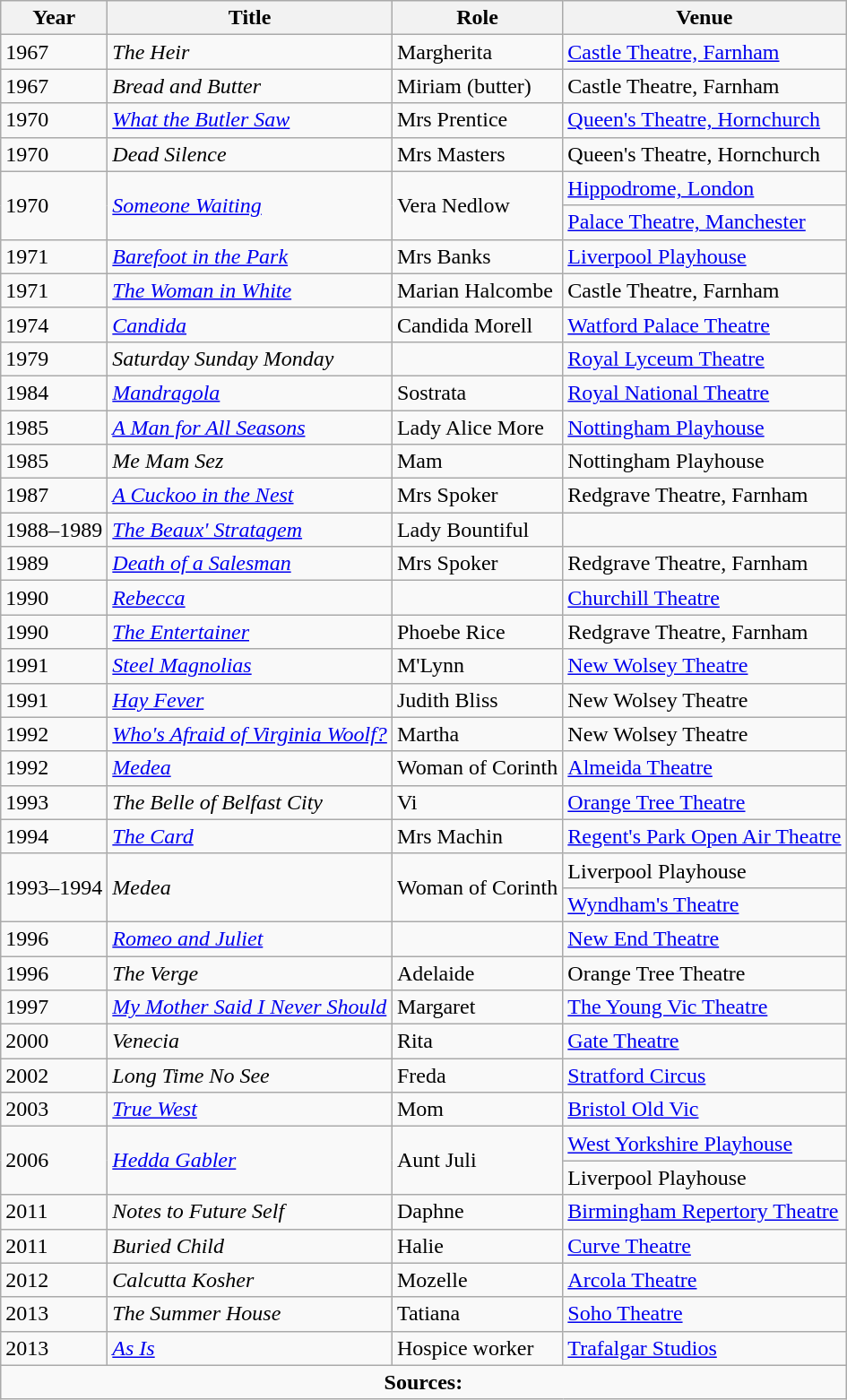<table class="wikitable">
<tr>
<th>Year</th>
<th>Title</th>
<th>Role</th>
<th>Venue</th>
</tr>
<tr>
<td>1967</td>
<td><em>The Heir</em></td>
<td>Margherita</td>
<td><a href='#'>Castle Theatre, Farnham</a></td>
</tr>
<tr>
<td>1967</td>
<td><em>Bread and Butter</em></td>
<td>Miriam (butter)</td>
<td>Castle Theatre, Farnham</td>
</tr>
<tr>
<td>1970</td>
<td><em><a href='#'>What the Butler Saw</a></em></td>
<td>Mrs Prentice</td>
<td><a href='#'>Queen's Theatre, Hornchurch</a></td>
</tr>
<tr>
<td>1970</td>
<td><em>Dead Silence</em></td>
<td>Mrs Masters</td>
<td>Queen's Theatre, Hornchurch</td>
</tr>
<tr>
<td rowspan="2">1970</td>
<td rowspan="2"><em><a href='#'>Someone Waiting</a></em></td>
<td rowspan="2">Vera Nedlow</td>
<td><a href='#'>Hippodrome, London</a></td>
</tr>
<tr>
<td><a href='#'>Palace Theatre, Manchester</a></td>
</tr>
<tr>
<td>1971</td>
<td><em><a href='#'>Barefoot in the Park</a></em></td>
<td>Mrs Banks</td>
<td><a href='#'>Liverpool Playhouse</a></td>
</tr>
<tr>
<td>1971</td>
<td><em><a href='#'>The Woman in White</a></em></td>
<td>Marian Halcombe</td>
<td>Castle Theatre, Farnham</td>
</tr>
<tr>
<td>1974</td>
<td><em><a href='#'>Candida</a></em></td>
<td>Candida Morell</td>
<td><a href='#'>Watford Palace Theatre</a></td>
</tr>
<tr>
<td>1979</td>
<td><em>Saturday Sunday Monday</em></td>
<td></td>
<td><a href='#'>Royal Lyceum Theatre</a></td>
</tr>
<tr>
<td>1984</td>
<td><em><a href='#'>Mandragola</a></em></td>
<td>Sostrata</td>
<td><a href='#'>Royal National Theatre</a></td>
</tr>
<tr>
<td>1985</td>
<td><em><a href='#'>A Man for All Seasons</a></em></td>
<td>Lady Alice More</td>
<td><a href='#'>Nottingham Playhouse</a></td>
</tr>
<tr>
<td>1985</td>
<td><em>Me Mam Sez</em></td>
<td>Mam</td>
<td>Nottingham Playhouse</td>
</tr>
<tr>
<td>1987</td>
<td><em><a href='#'>A Cuckoo in the Nest</a></em></td>
<td>Mrs Spoker</td>
<td>Redgrave Theatre, Farnham</td>
</tr>
<tr>
<td>1988–1989</td>
<td><em><a href='#'>The Beaux' Stratagem</a></em></td>
<td>Lady Bountiful</td>
<td></td>
</tr>
<tr>
<td>1989</td>
<td><em><a href='#'>Death of a Salesman</a></em></td>
<td>Mrs Spoker</td>
<td>Redgrave Theatre, Farnham</td>
</tr>
<tr>
<td>1990</td>
<td><em><a href='#'>Rebecca</a></em></td>
<td></td>
<td><a href='#'>Churchill Theatre</a></td>
</tr>
<tr>
<td>1990</td>
<td><em><a href='#'>The Entertainer</a></em></td>
<td>Phoebe Rice</td>
<td>Redgrave Theatre, Farnham</td>
</tr>
<tr>
<td>1991</td>
<td><em><a href='#'>Steel Magnolias</a></em></td>
<td>M'Lynn</td>
<td><a href='#'>New Wolsey Theatre</a></td>
</tr>
<tr>
<td>1991</td>
<td><em><a href='#'>Hay Fever</a></em></td>
<td>Judith Bliss</td>
<td>New Wolsey Theatre</td>
</tr>
<tr>
<td>1992</td>
<td><em><a href='#'>Who's Afraid of Virginia Woolf?</a></em></td>
<td>Martha</td>
<td>New Wolsey Theatre</td>
</tr>
<tr>
<td>1992</td>
<td><em><a href='#'>Medea</a></em></td>
<td>Woman of Corinth</td>
<td><a href='#'>Almeida Theatre</a></td>
</tr>
<tr>
<td>1993</td>
<td><em>The Belle of Belfast City</em></td>
<td>Vi</td>
<td><a href='#'>Orange Tree Theatre</a></td>
</tr>
<tr>
<td>1994</td>
<td><em><a href='#'>The Card</a></em></td>
<td>Mrs Machin</td>
<td><a href='#'>Regent's Park Open Air Theatre</a></td>
</tr>
<tr>
<td rowspan="2">1993–1994</td>
<td rowspan="2"><em>Medea</em></td>
<td rowspan="2">Woman of Corinth</td>
<td>Liverpool Playhouse</td>
</tr>
<tr>
<td><a href='#'>Wyndham's Theatre</a></td>
</tr>
<tr>
<td>1996</td>
<td><em><a href='#'>Romeo and Juliet</a></em></td>
<td></td>
<td><a href='#'>New End Theatre</a></td>
</tr>
<tr>
<td>1996</td>
<td><em>The Verge</em></td>
<td>Adelaide</td>
<td>Orange Tree Theatre</td>
</tr>
<tr>
<td>1997</td>
<td><em><a href='#'>My Mother Said I Never Should</a></em></td>
<td>Margaret</td>
<td><a href='#'>The Young Vic Theatre</a></td>
</tr>
<tr>
<td>2000</td>
<td><em>Venecia</em></td>
<td>Rita</td>
<td><a href='#'>Gate Theatre</a></td>
</tr>
<tr>
<td>2002</td>
<td><em>Long Time No See</em></td>
<td>Freda</td>
<td><a href='#'>Stratford Circus</a></td>
</tr>
<tr>
<td>2003</td>
<td><em><a href='#'>True West</a></em></td>
<td>Mom</td>
<td><a href='#'>Bristol Old Vic</a></td>
</tr>
<tr>
<td rowspan="2">2006</td>
<td rowspan="2"><em><a href='#'>Hedda Gabler</a></em></td>
<td rowspan="2">Aunt Juli</td>
<td><a href='#'>West Yorkshire Playhouse</a></td>
</tr>
<tr>
<td>Liverpool Playhouse</td>
</tr>
<tr>
<td>2011</td>
<td><em>Notes to Future Self</em></td>
<td>Daphne</td>
<td><a href='#'>Birmingham Repertory Theatre</a></td>
</tr>
<tr>
<td>2011</td>
<td><em>Buried Child</em></td>
<td>Halie</td>
<td><a href='#'>Curve Theatre</a></td>
</tr>
<tr>
<td>2012</td>
<td><em>Calcutta Kosher</em></td>
<td>Mozelle</td>
<td><a href='#'>Arcola Theatre</a></td>
</tr>
<tr>
<td>2013</td>
<td><em>The Summer House</em></td>
<td>Tatiana</td>
<td><a href='#'>Soho Theatre</a></td>
</tr>
<tr>
<td>2013</td>
<td><em><a href='#'>As Is</a></em></td>
<td>Hospice worker</td>
<td><a href='#'>Trafalgar Studios</a></td>
</tr>
<tr>
<td colspan="4" style="text-align: center;"><strong>Sources:</strong> </td>
</tr>
</table>
